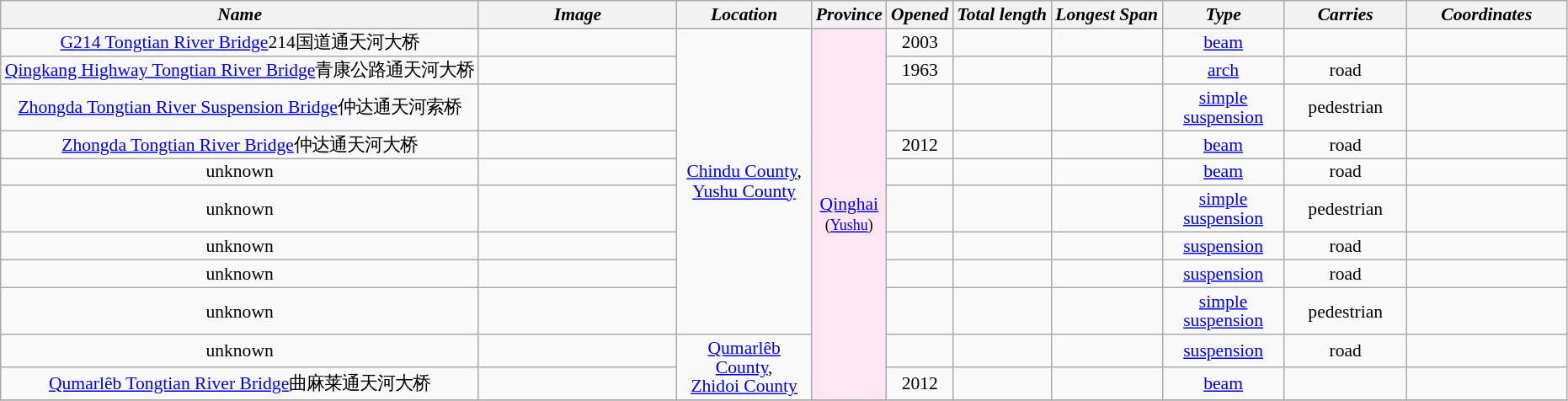<table class="wikitable sortable" style="cell-padding:1.5; font-size:90%; text-align:center; line-height:1.05">
<tr>
<th><em>Name</em></th>
<th class="unsortable" scope="col" style="width:150px;"><em>Image</em></th>
<th +"align=bottom" width="100"><em>Location</em></th>
<th +"align=bottom"><em>Province</em></th>
<th +"align=bottom" data-sort-type="number"><em>Opened</em></th>
<th data-sort-type="number"><em>Total length</em></th>
<th data-sort-type="number"><em>Longest Span</em></th>
<th width="90"><em>Type</em></th>
<th +"align=bottom" class="unsortable" style="width:90px"><em>Carries</em></th>
<th scope="col" style="width:120px;"><em>Coordinates</em></th>
</tr>
<tr>
<td><a href='#'>G214 Tongtian River Bridge</a>214国道通天河大桥</td>
<td></td>
<td rowspan="9"><a href='#'>Chindu County</a>,<br><a href='#'>Yushu County</a></td>
<td style="background:#FFE6F2" rowspan=11><a href='#'>Qinghai</a><br><small>(<a href='#'>Yushu</a>)</small></td>
<td>2003</td>
<td></td>
<td></td>
<td><a href='#'>beam</a></td>
<td></td>
<td></td>
</tr>
<tr>
<td><a href='#'>Qingkang Highway Tongtian River Bridge</a>青康公路通天河大桥</td>
<td></td>
<td>1963</td>
<td></td>
<td></td>
<td><a href='#'>arch</a></td>
<td>road</td>
<td></td>
</tr>
<tr>
<td><a href='#'>Zhongda Tongtian River Suspension Bridge</a>仲达通天河索桥</td>
<td></td>
<td></td>
<td></td>
<td></td>
<td><a href='#'>simple suspension</a></td>
<td>pedestrian</td>
<td></td>
</tr>
<tr>
<td><a href='#'>Zhongda Tongtian River Bridge</a>仲达通天河大桥</td>
<td></td>
<td>2012</td>
<td></td>
<td></td>
<td><a href='#'>beam</a></td>
<td>road</td>
<td></td>
</tr>
<tr>
<td>unknown</td>
<td></td>
<td></td>
<td></td>
<td></td>
<td><a href='#'>beam</a></td>
<td>road</td>
<td></td>
</tr>
<tr>
<td>unknown</td>
<td></td>
<td></td>
<td></td>
<td></td>
<td><a href='#'>simple suspension</a></td>
<td>pedestrian</td>
<td></td>
</tr>
<tr>
<td>unknown</td>
<td></td>
<td></td>
<td></td>
<td></td>
<td><a href='#'>suspension</a></td>
<td>road</td>
<td></td>
</tr>
<tr>
<td>unknown</td>
<td></td>
<td></td>
<td></td>
<td></td>
<td><a href='#'>suspension</a></td>
<td>road</td>
<td></td>
</tr>
<tr>
<td>unknown</td>
<td></td>
<td></td>
<td></td>
<td></td>
<td><a href='#'>simple suspension</a></td>
<td>pedestrian</td>
<td></td>
</tr>
<tr>
<td>unknown</td>
<td></td>
<td rowspan=2><a href='#'>Qumarlêb County</a>,<br><a href='#'>Zhidoi County</a></td>
<td></td>
<td></td>
<td></td>
<td><a href='#'>suspension</a></td>
<td>road</td>
<td></td>
</tr>
<tr>
<td><a href='#'>Qumarlêb Tongtian River Bridge</a>曲麻莱通天河大桥</td>
<td></td>
<td>2012<br></td>
<td></td>
<td></td>
<td><a href='#'>beam</a></td>
<td></td>
<td></td>
</tr>
<tr>
</tr>
</table>
